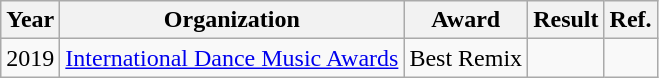<table class="wikitable">
<tr>
<th>Year</th>
<th>Organization</th>
<th>Award</th>
<th>Result</th>
<th>Ref.</th>
</tr>
<tr>
<td>2019</td>
<td><a href='#'>International Dance Music Awards</a></td>
<td>Best Remix</td>
<td></td>
<td></td>
</tr>
</table>
